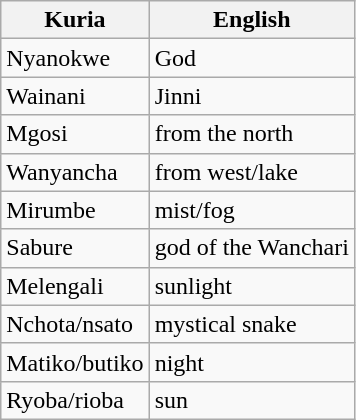<table class="wikitable" style="display: inline-table;">
<tr>
<th>Kuria</th>
<th>English</th>
</tr>
<tr>
<td>Nyanokwe</td>
<td>God</td>
</tr>
<tr>
<td>Wainani</td>
<td>Jinni</td>
</tr>
<tr>
<td>Mgosi</td>
<td>from the north</td>
</tr>
<tr>
<td>Wanyancha</td>
<td>from west/lake</td>
</tr>
<tr>
<td>Mirumbe</td>
<td>mist/fog</td>
</tr>
<tr>
<td>Sabure</td>
<td>god of the Wanchari</td>
</tr>
<tr>
<td>Melengali</td>
<td>sunlight</td>
</tr>
<tr>
<td>Nchota/nsato</td>
<td>mystical snake</td>
</tr>
<tr>
<td>Matiko/butiko</td>
<td>night</td>
</tr>
<tr>
<td>Ryoba/rioba</td>
<td>sun</td>
</tr>
</table>
